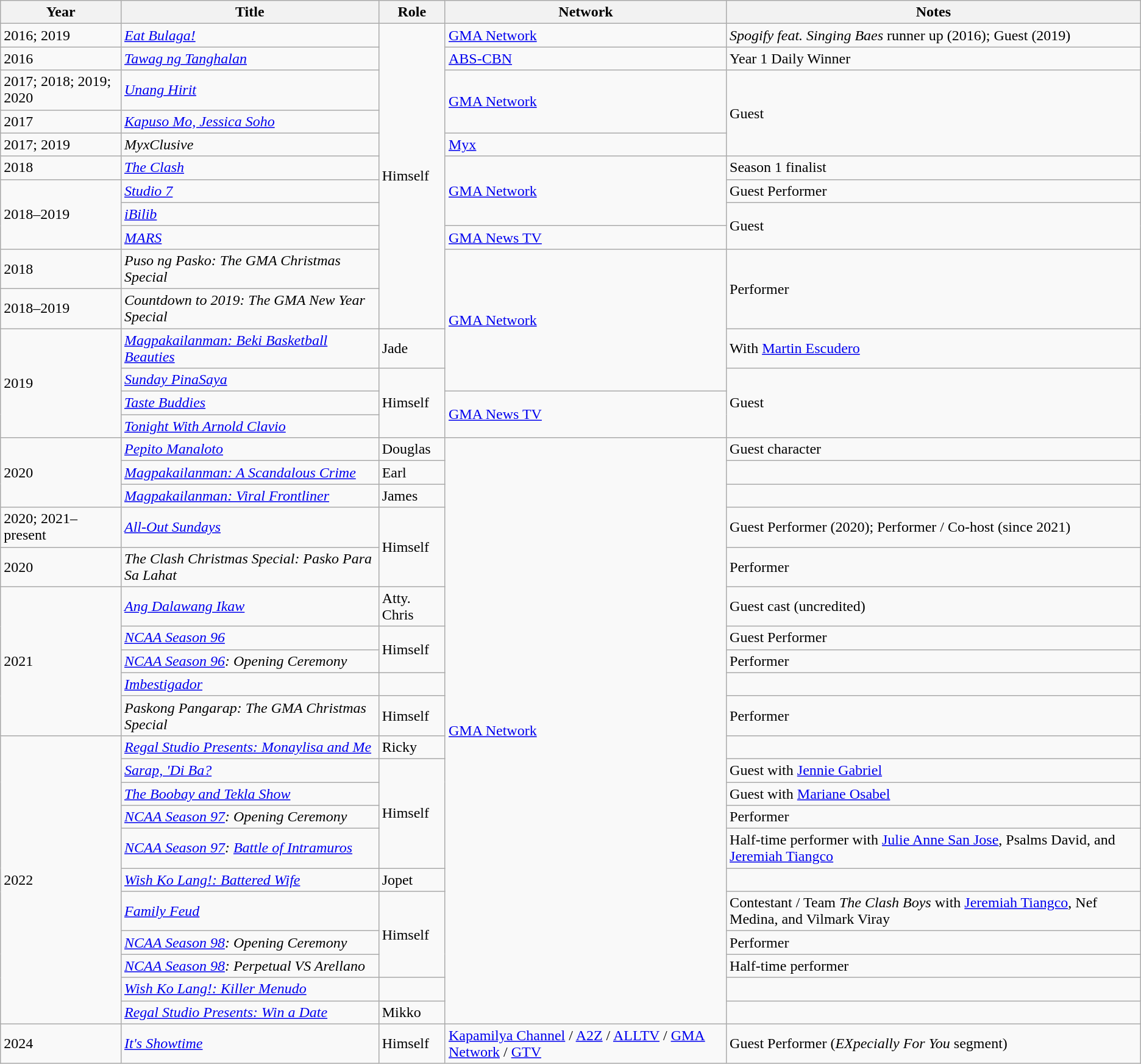<table class="wikitable">
<tr>
<th>Year</th>
<th>Title</th>
<th>Role</th>
<th>Network</th>
<th>Notes</th>
</tr>
<tr>
<td>2016; 2019</td>
<td><em><a href='#'>Eat Bulaga!</a></em></td>
<td rowspan="11">Himself</td>
<td><a href='#'>GMA Network</a></td>
<td><em>Spogify feat. Singing Baes</em> runner up (2016); Guest (2019)</td>
</tr>
<tr>
<td>2016</td>
<td><em><a href='#'>Tawag ng Tanghalan</a></em></td>
<td><a href='#'>ABS-CBN</a></td>
<td>Year 1 Daily Winner</td>
</tr>
<tr>
<td>2017; 2018; 2019; 2020</td>
<td><em><a href='#'>Unang Hirit</a></em></td>
<td rowspan="2"><a href='#'>GMA Network</a></td>
<td rowspan="3">Guest</td>
</tr>
<tr>
<td>2017</td>
<td><em><a href='#'>Kapuso Mo, Jessica Soho</a></em></td>
</tr>
<tr>
<td>2017; 2019</td>
<td><em>MyxClusive</em></td>
<td><a href='#'>Myx</a></td>
</tr>
<tr>
<td>2018</td>
<td><em><a href='#'>The Clash</a></em></td>
<td rowspan="3"><a href='#'>GMA Network</a></td>
<td>Season 1 finalist</td>
</tr>
<tr>
<td rowspan="3">2018–2019</td>
<td><em><a href='#'>Studio 7</a></em></td>
<td>Guest Performer</td>
</tr>
<tr>
<td><em><a href='#'>iBilib</a></em></td>
<td rowspan="2">Guest</td>
</tr>
<tr>
<td><em><a href='#'>MARS</a></em></td>
<td><a href='#'>GMA News TV</a></td>
</tr>
<tr>
<td>2018</td>
<td><em>Puso ng Pasko: The GMA Christmas Special</em></td>
<td rowspan="4"><a href='#'>GMA Network</a></td>
<td rowspan="2">Performer</td>
</tr>
<tr>
<td>2018–2019</td>
<td><em>Countdown to 2019: The GMA New Year Special</em></td>
</tr>
<tr>
<td rowspan="4">2019</td>
<td><em><a href='#'>Magpakailanman: Beki Basketball Beauties</a></em></td>
<td>Jade</td>
<td>With <a href='#'>Martin Escudero</a></td>
</tr>
<tr>
<td><em><a href='#'>Sunday PinaSaya</a></em></td>
<td rowspan="3">Himself</td>
<td rowspan="3">Guest</td>
</tr>
<tr>
<td><em><a href='#'>Taste Buddies</a></em></td>
<td rowspan="2"><a href='#'>GMA News TV</a></td>
</tr>
<tr>
<td><em><a href='#'>Tonight With Arnold Clavio</a></em></td>
</tr>
<tr>
<td rowspan="3">2020</td>
<td><em><a href='#'>Pepito Manaloto</a></em></td>
<td>Douglas</td>
<td rowspan="21"><a href='#'>GMA Network</a></td>
<td>Guest character</td>
</tr>
<tr>
<td><em><a href='#'>Magpakailanman: A Scandalous Crime</a></em></td>
<td>Earl</td>
<td></td>
</tr>
<tr>
<td><em><a href='#'>Magpakailanman: Viral Frontliner</a></em></td>
<td>James</td>
<td></td>
</tr>
<tr>
<td>2020; 2021–present</td>
<td><em><a href='#'>All-Out Sundays</a></em></td>
<td rowspan="2">Himself</td>
<td>Guest Performer (2020); Performer / Co-host (since 2021)</td>
</tr>
<tr>
<td>2020</td>
<td><em>The Clash Christmas Special: Pasko Para Sa Lahat</em></td>
<td>Performer</td>
</tr>
<tr>
<td rowspan="5">2021</td>
<td><em><a href='#'>Ang Dalawang Ikaw</a></em></td>
<td>Atty. Chris</td>
<td>Guest cast (uncredited)</td>
</tr>
<tr>
<td><em><a href='#'>NCAA Season 96</a></em></td>
<td rowspan="2">Himself</td>
<td>Guest Performer</td>
</tr>
<tr>
<td><em><a href='#'>NCAA Season 96</a>: Opening Ceremony</em></td>
<td>Performer</td>
</tr>
<tr>
<td><em><a href='#'>Imbestigador</a></em></td>
<td></td>
<td></td>
</tr>
<tr>
<td><em>Paskong Pangarap: The GMA Christmas Special</em></td>
<td>Himself</td>
<td>Performer</td>
</tr>
<tr>
<td rowspan="11">2022</td>
<td><em><a href='#'>Regal Studio Presents: Monaylisa and Me</a></em></td>
<td>Ricky</td>
<td></td>
</tr>
<tr>
<td><em><a href='#'>Sarap, 'Di Ba?</a></em></td>
<td rowspan="4">Himself</td>
<td>Guest with <a href='#'>Jennie Gabriel</a></td>
</tr>
<tr>
<td><em><a href='#'>The Boobay and Tekla Show</a></em></td>
<td>Guest with <a href='#'>Mariane Osabel</a></td>
</tr>
<tr>
<td><em><a href='#'>NCAA Season 97</a>: Opening Ceremony</em></td>
<td>Performer</td>
</tr>
<tr>
<td><em><a href='#'>NCAA Season 97</a>: <a href='#'>Battle of Intramuros</a></em></td>
<td>Half-time performer with <a href='#'>Julie Anne San Jose</a>, Psalms David, and <a href='#'>Jeremiah Tiangco</a></td>
</tr>
<tr>
<td><em><a href='#'>Wish Ko Lang!: Battered Wife</a></em></td>
<td>Jopet</td>
<td></td>
</tr>
<tr>
<td><em><a href='#'>Family Feud</a></em></td>
<td rowspan="3">Himself</td>
<td>Contestant / Team <em>The Clash Boys</em> with <a href='#'>Jeremiah Tiangco</a>, Nef Medina, and Vilmark Viray</td>
</tr>
<tr>
<td><em><a href='#'>NCAA Season 98</a>: Opening Ceremony</em></td>
<td>Performer</td>
</tr>
<tr>
<td><em><a href='#'>NCAA Season 98</a>: Perpetual VS Arellano</em></td>
<td>Half-time performer</td>
</tr>
<tr>
<td><em><a href='#'>Wish Ko Lang!: Killer Menudo</a></em></td>
<td></td>
<td></td>
</tr>
<tr>
<td><em><a href='#'>Regal Studio Presents: Win a Date</a></em></td>
<td>Mikko</td>
<td></td>
</tr>
<tr>
<td>2024</td>
<td><em><a href='#'>It's Showtime</a></em></td>
<td>Himself</td>
<td><a href='#'>Kapamilya Channel</a> / <a href='#'>A2Z</a> / <a href='#'>ALLTV</a> / <a href='#'>GMA Network</a> / <a href='#'>GTV</a></td>
<td>Guest Performer (<em>EXpecially For You</em> segment)</td>
</tr>
</table>
